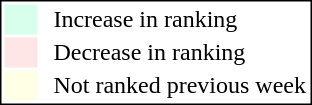<table style="border:1px solid black; float:right;">
<tr>
<td style="background:#D8FFEB; width:20px;"></td>
<td> </td>
<td>Increase in ranking</td>
</tr>
<tr>
<td style="background:#FFE6E6; width:20px;"></td>
<td> </td>
<td>Decrease in ranking</td>
</tr>
<tr>
<td style="background:#FFFFE6; width:20px;"></td>
<td> </td>
<td>Not ranked previous week</td>
</tr>
</table>
